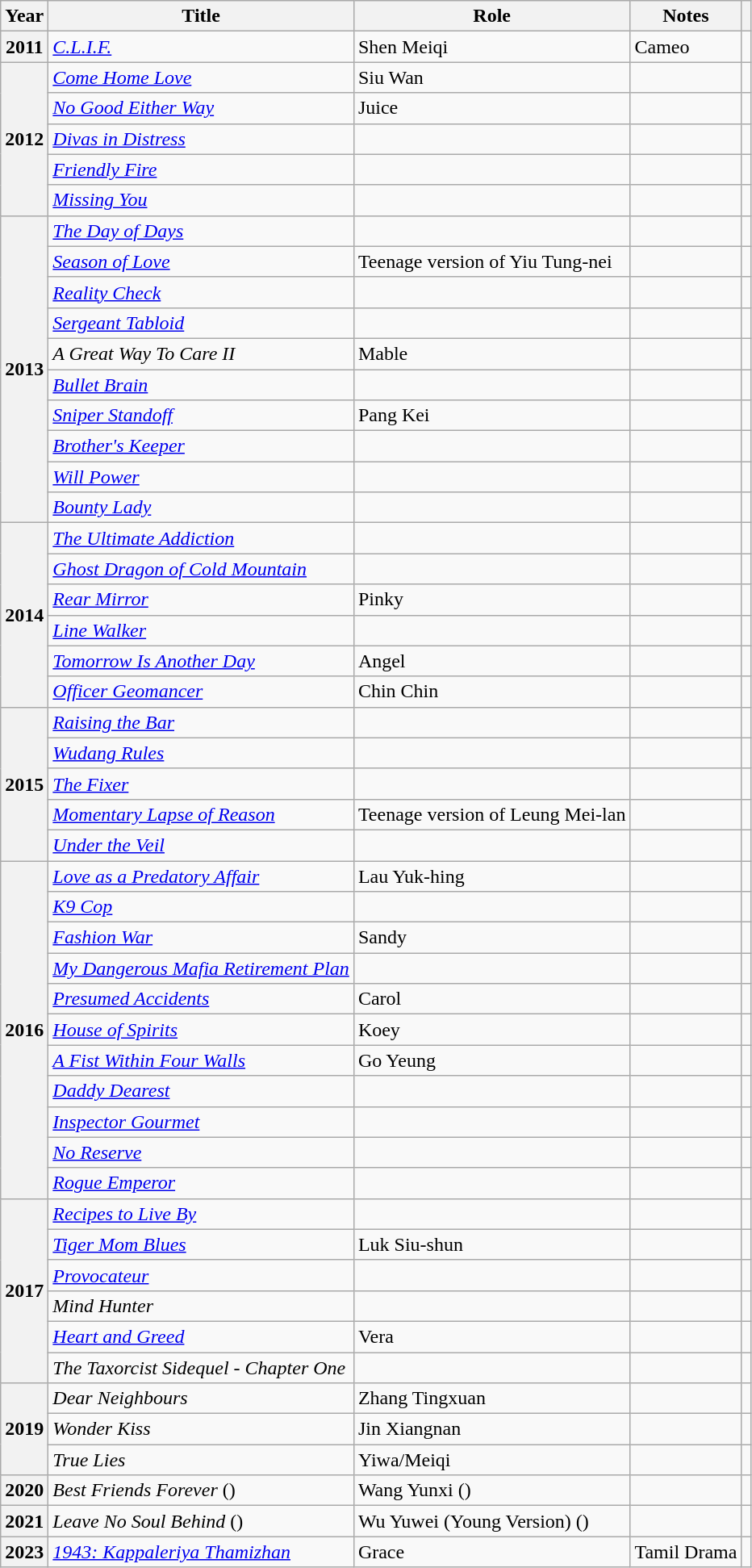<table class="wikitable sortable plainrowheaders">
<tr>
<th scope="col">Year</th>
<th scope="col">Title</th>
<th scope="col">Role</th>
<th scope="col" class="unsortable">Notes</th>
<th scope="col" class="unsortable"></th>
</tr>
<tr>
<th scope="row">2011</th>
<td><em><a href='#'>C.L.I.F.</a></em></td>
<td>Shen Meiqi</td>
<td>Cameo</td>
<td></td>
</tr>
<tr>
<th scope="row" rowspan="5">2012</th>
<td><em><a href='#'>Come Home Love</a></em></td>
<td>Siu Wan</td>
<td></td>
<td></td>
</tr>
<tr>
<td><em><a href='#'>No Good Either Way</a></em></td>
<td>Juice</td>
<td></td>
<td></td>
</tr>
<tr>
<td><em><a href='#'>Divas in Distress</a></em></td>
<td></td>
<td></td>
<td></td>
</tr>
<tr>
<td><em><a href='#'>Friendly Fire</a></em></td>
<td></td>
<td></td>
<td></td>
</tr>
<tr>
<td><em><a href='#'>Missing You</a></em></td>
<td></td>
<td></td>
<td></td>
</tr>
<tr>
<th scope="row" rowspan="10">2013</th>
<td><em><a href='#'>The Day of Days</a></em></td>
<td></td>
<td></td>
<td></td>
</tr>
<tr>
<td><em><a href='#'>Season of Love</a></em></td>
<td>Teenage version of Yiu Tung-nei</td>
<td></td>
<td></td>
</tr>
<tr>
<td><em><a href='#'>Reality Check</a></em></td>
<td></td>
<td></td>
<td></td>
</tr>
<tr>
<td><em><a href='#'>Sergeant Tabloid</a></em></td>
<td></td>
<td></td>
<td></td>
</tr>
<tr>
<td><em>A Great Way To Care II</em></td>
<td>Mable</td>
<td></td>
<td></td>
</tr>
<tr>
<td><em><a href='#'>Bullet Brain</a></em></td>
<td></td>
<td></td>
<td></td>
</tr>
<tr>
<td><em><a href='#'>Sniper Standoff</a></em></td>
<td>Pang Kei</td>
<td></td>
<td></td>
</tr>
<tr>
<td><em><a href='#'>Brother's Keeper</a></em></td>
<td></td>
<td></td>
<td></td>
</tr>
<tr>
<td><em><a href='#'>Will Power</a></em></td>
<td></td>
<td></td>
<td></td>
</tr>
<tr>
<td><em><a href='#'>Bounty Lady</a></em></td>
<td></td>
<td></td>
<td></td>
</tr>
<tr>
<th scope="row" rowspan="6">2014</th>
<td><em><a href='#'>The Ultimate Addiction</a></em></td>
<td></td>
<td></td>
<td></td>
</tr>
<tr>
<td><em><a href='#'>Ghost Dragon of Cold Mountain</a></em></td>
<td></td>
<td></td>
<td></td>
</tr>
<tr>
<td><em><a href='#'>Rear Mirror</a></em></td>
<td>Pinky</td>
<td></td>
<td></td>
</tr>
<tr>
<td><em><a href='#'>Line Walker</a></em></td>
<td></td>
<td></td>
<td></td>
</tr>
<tr>
<td><em><a href='#'>Tomorrow Is Another Day</a></em></td>
<td>Angel</td>
<td></td>
<td></td>
</tr>
<tr>
<td><em><a href='#'>Officer Geomancer</a></em></td>
<td>Chin Chin</td>
<td></td>
<td></td>
</tr>
<tr>
<th scope="row" rowspan="5">2015</th>
<td><em><a href='#'>Raising the Bar</a></em></td>
<td></td>
<td></td>
<td></td>
</tr>
<tr>
<td><em><a href='#'>Wudang Rules</a></em></td>
<td></td>
<td></td>
<td></td>
</tr>
<tr>
<td><em><a href='#'>The Fixer</a></em></td>
<td></td>
<td></td>
<td></td>
</tr>
<tr>
<td><em><a href='#'>Momentary Lapse of Reason</a></em></td>
<td>Teenage version of Leung Mei-lan</td>
<td></td>
<td></td>
</tr>
<tr>
<td><em><a href='#'>Under the Veil</a></em></td>
<td></td>
<td></td>
<td></td>
</tr>
<tr>
<th scope="row" rowspan="11">2016</th>
<td><em><a href='#'>Love as a Predatory Affair</a></em></td>
<td>Lau Yuk-hing</td>
<td></td>
<td></td>
</tr>
<tr>
<td><em><a href='#'>K9 Cop</a></em></td>
<td></td>
<td></td>
<td></td>
</tr>
<tr>
<td><em><a href='#'>Fashion War</a></em></td>
<td>Sandy</td>
<td></td>
<td></td>
</tr>
<tr>
<td><em><a href='#'>My Dangerous Mafia Retirement Plan</a></em></td>
<td></td>
<td></td>
<td></td>
</tr>
<tr>
<td><em><a href='#'>Presumed Accidents</a></em></td>
<td>Carol</td>
<td></td>
<td></td>
</tr>
<tr>
<td><em><a href='#'>House of Spirits</a></em></td>
<td>Koey</td>
<td></td>
<td></td>
</tr>
<tr>
<td><em><a href='#'>A Fist Within Four Walls</a></em></td>
<td>Go Yeung</td>
<td></td>
<td></td>
</tr>
<tr>
<td><em><a href='#'>Daddy Dearest</a></em></td>
<td></td>
<td></td>
<td></td>
</tr>
<tr>
<td><em><a href='#'>Inspector Gourmet</a></em></td>
<td></td>
<td></td>
<td></td>
</tr>
<tr>
<td><em><a href='#'>No Reserve</a></em></td>
<td></td>
<td></td>
<td></td>
</tr>
<tr>
<td><em><a href='#'>Rogue Emperor</a></em></td>
<td></td>
<td></td>
<td></td>
</tr>
<tr>
<th scope="row" rowspan="6">2017</th>
<td><em><a href='#'>Recipes to Live By</a></em></td>
<td></td>
<td></td>
<td></td>
</tr>
<tr>
<td><em><a href='#'>Tiger Mom Blues</a></em></td>
<td>Luk Siu-shun</td>
<td></td>
<td></td>
</tr>
<tr>
<td><em><a href='#'>Provocateur</a></em></td>
<td></td>
<td></td>
<td></td>
</tr>
<tr>
<td><em>Mind Hunter</em></td>
<td></td>
<td></td>
<td></td>
</tr>
<tr>
<td><em><a href='#'>Heart and Greed</a></em></td>
<td>Vera</td>
<td></td>
<td></td>
</tr>
<tr>
<td><em>The Taxorcist Sidequel - Chapter One</em></td>
<td></td>
<td></td>
<td></td>
</tr>
<tr>
<th scope="row" rowspan="3">2019</th>
<td><em>Dear Neighbours</em></td>
<td>Zhang Tingxuan</td>
<td></td>
<td></td>
</tr>
<tr>
<td><em>Wonder Kiss</em></td>
<td>Jin Xiangnan</td>
<td></td>
<td></td>
</tr>
<tr>
<td><em>True Lies</em></td>
<td>Yiwa/Meiqi</td>
<td></td>
<td></td>
</tr>
<tr>
<th scope="row">2020</th>
<td><em>Best Friends Forever</em> ()</td>
<td>Wang Yunxi ()</td>
<td></td>
<td></td>
</tr>
<tr>
<th scope="row">2021</th>
<td><em>Leave No Soul Behind</em> ()</td>
<td>Wu Yuwei (Young Version) ()</td>
<td></td>
<td></td>
</tr>
<tr>
<th scope="row">2023</th>
<td><em><a href='#'>1943: Kappaleriya Thamizhan</a></em></td>
<td>Grace</td>
<td>Tamil Drama</td>
<td></td>
</tr>
</table>
